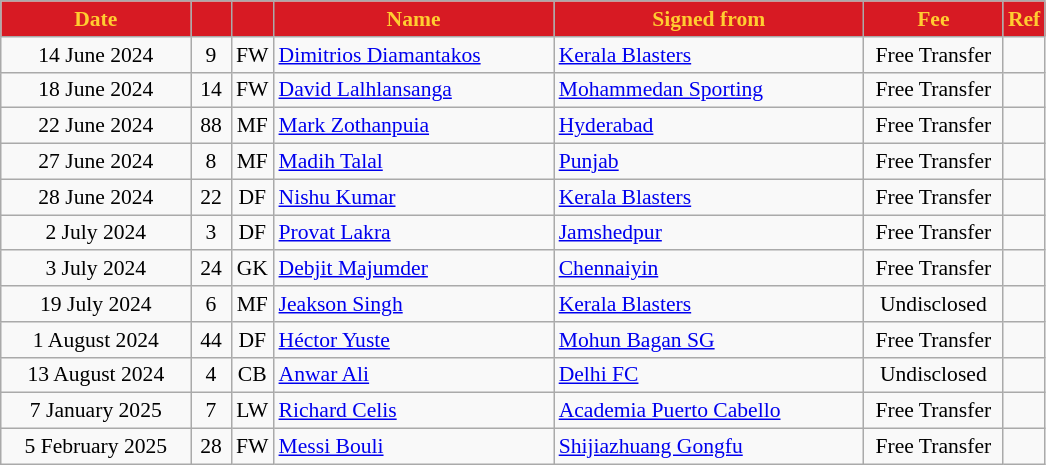<table class="wikitable" style="text-align:center; font-size:90%;">
<tr>
<th style="background:#d71a23; color:#ffcd31; text-align:center; width:120px;">Date</th>
<th style="background:#d71a23; color:#ffcd31; text-align:center; width:20px;"></th>
<th style="background:#d71a23; color:#ffcd31; text-align:center; width:20px;"></th>
<th style="background:#d71a23; color:#ffcd31; text-align:center; width:180px;">Name</th>
<th style="background:#d71a23; color:#ffcd31; text-align:center; width:200px;">Signed from</th>
<th style="background:#d71a23; color:#ffcd31; text-align:center; width:86px;">Fee</th>
<th style="background:#d71a23; color:#ffcd31; text-align:center; width:20px;">Ref</th>
</tr>
<tr>
<td>14 June 2024</td>
<td>9</td>
<td>FW</td>
<td style="text-align:left"> <a href='#'>Dimitrios Diamantakos</a></td>
<td style="text-align:left"> <a href='#'>Kerala Blasters</a></td>
<td>Free Transfer</td>
<td></td>
</tr>
<tr>
<td>18 June 2024</td>
<td>14</td>
<td>FW</td>
<td style="text-align:left"> <a href='#'>David Lalhlansanga</a></td>
<td style="text-align:left"> <a href='#'>Mohammedan Sporting</a></td>
<td>Free Transfer</td>
<td></td>
</tr>
<tr>
<td>22 June 2024</td>
<td>88</td>
<td>MF</td>
<td style="text-align:left"> <a href='#'>Mark Zothanpuia</a></td>
<td style="text-align:left"> <a href='#'>Hyderabad</a></td>
<td>Free Transfer</td>
<td></td>
</tr>
<tr>
<td>27 June 2024</td>
<td>8</td>
<td>MF</td>
<td style="text-align:left"> <a href='#'>Madih Talal</a></td>
<td style="text-align:left"> <a href='#'>Punjab</a></td>
<td>Free Transfer</td>
<td></td>
</tr>
<tr>
<td>28 June 2024</td>
<td>22</td>
<td>DF</td>
<td style="text-align:left"> <a href='#'>Nishu Kumar</a></td>
<td style="text-align:left"> <a href='#'>Kerala Blasters</a></td>
<td>Free Transfer</td>
<td></td>
</tr>
<tr>
<td>2 July 2024</td>
<td>3</td>
<td>DF</td>
<td style="text-align:left"> <a href='#'>Provat Lakra</a></td>
<td style="text-align:left"> <a href='#'>Jamshedpur</a></td>
<td>Free Transfer</td>
<td></td>
</tr>
<tr>
<td>3 July 2024</td>
<td>24</td>
<td>GK</td>
<td style="text-align:left"> <a href='#'>Debjit Majumder</a></td>
<td style="text-align:left"> <a href='#'>Chennaiyin</a></td>
<td>Free Transfer</td>
<td></td>
</tr>
<tr>
<td>19 July 2024</td>
<td>6</td>
<td>MF</td>
<td style="text-align:left"> <a href='#'>Jeakson Singh</a></td>
<td style="text-align:left"> <a href='#'>Kerala Blasters</a></td>
<td>Undisclosed </td>
<td></td>
</tr>
<tr>
<td>1 August 2024</td>
<td>44</td>
<td>DF</td>
<td style="text-align:left"> <a href='#'>Héctor Yuste</a></td>
<td style="text-align:left"> <a href='#'>Mohun Bagan SG</a></td>
<td>Free Transfer</td>
<td></td>
</tr>
<tr>
<td>13 August 2024</td>
<td>4</td>
<td>CB</td>
<td style="text-align:left"> <a href='#'>Anwar Ali</a></td>
<td style="text-align:left"> <a href='#'>Delhi FC</a></td>
<td>Undisclosed </td>
<td></td>
</tr>
<tr>
<td>7 January 2025</td>
<td>7</td>
<td>LW</td>
<td style="text-align:left"> <a href='#'>Richard Celis</a></td>
<td style="text-align:left"> <a href='#'>Academia Puerto Cabello</a></td>
<td>Free Transfer</td>
<td></td>
</tr>
<tr>
<td>5 February 2025</td>
<td>28</td>
<td>FW</td>
<td style="text-align:left"> <a href='#'>Messi Bouli</a></td>
<td style="text-align:left"> <a href='#'>Shijiazhuang Gongfu</a></td>
<td>Free Transfer</td>
<td></td>
</tr>
</table>
